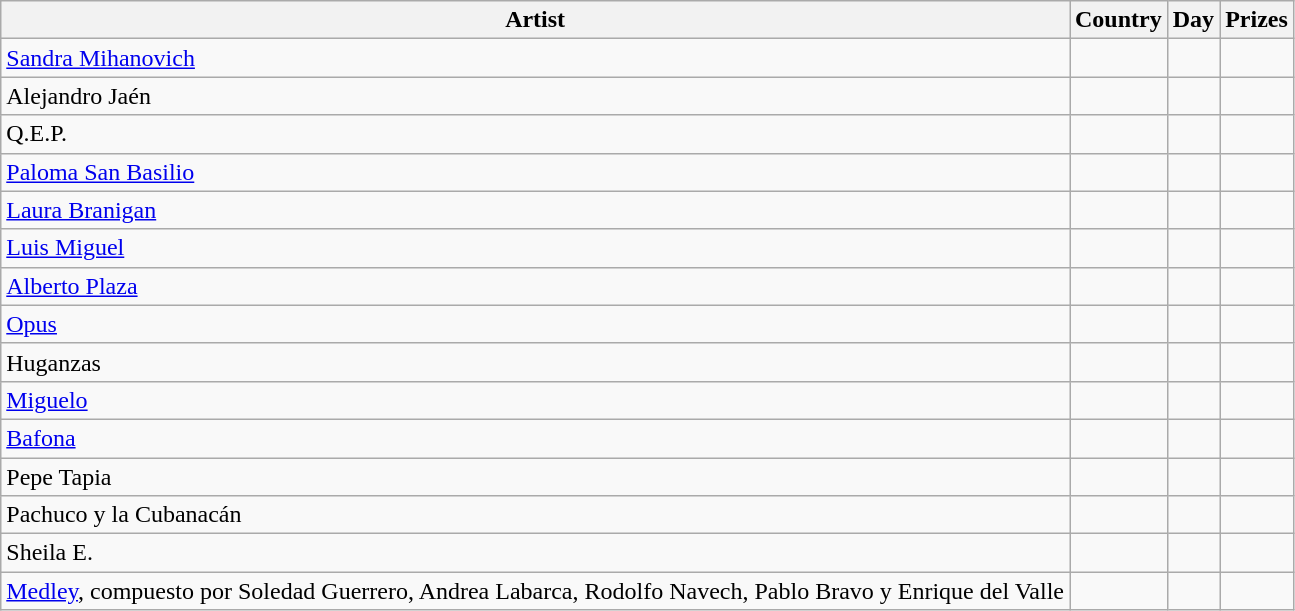<table class="wikitable">
<tr>
<th>Artist</th>
<th>Country</th>
<th>Day</th>
<th>Prizes</th>
</tr>
<tr>
<td><a href='#'>Sandra Mihanovich</a></td>
<td></td>
<td></td>
<td></td>
</tr>
<tr>
<td>Alejandro Jaén</td>
<td></td>
<td></td>
<td></td>
</tr>
<tr>
<td>Q.E.P.</td>
<td></td>
<td></td>
<td></td>
</tr>
<tr>
<td><a href='#'>Paloma San Basilio</a></td>
<td></td>
<td></td>
<td></td>
</tr>
<tr>
<td><a href='#'>Laura Branigan</a></td>
<td></td>
<td></td>
<td></td>
</tr>
<tr>
<td><a href='#'>Luis Miguel</a></td>
<td></td>
<td></td>
<td></td>
</tr>
<tr>
<td><a href='#'>Alberto Plaza</a></td>
<td></td>
<td></td>
<td></td>
</tr>
<tr>
<td><a href='#'>Opus</a></td>
<td></td>
<td></td>
<td></td>
</tr>
<tr>
<td>Huganzas</td>
<td></td>
<td></td>
<td></td>
</tr>
<tr>
<td><a href='#'>Miguelo</a></td>
<td></td>
<td></td>
<td></td>
</tr>
<tr>
<td><a href='#'>Bafona</a></td>
<td></td>
<td></td>
<td></td>
</tr>
<tr>
<td>Pepe Tapia</td>
<td></td>
<td></td>
<td></td>
</tr>
<tr>
<td>Pachuco y la Cubanacán</td>
<td></td>
<td></td>
<td></td>
</tr>
<tr>
<td>Sheila E.</td>
<td></td>
<td></td>
<td></td>
</tr>
<tr>
<td><a href='#'>Medley</a>, compuesto por Soledad Guerrero, Andrea Labarca, Rodolfo Navech, Pablo Bravo y Enrique del Valle</td>
<td></td>
<td></td>
<td></td>
</tr>
</table>
